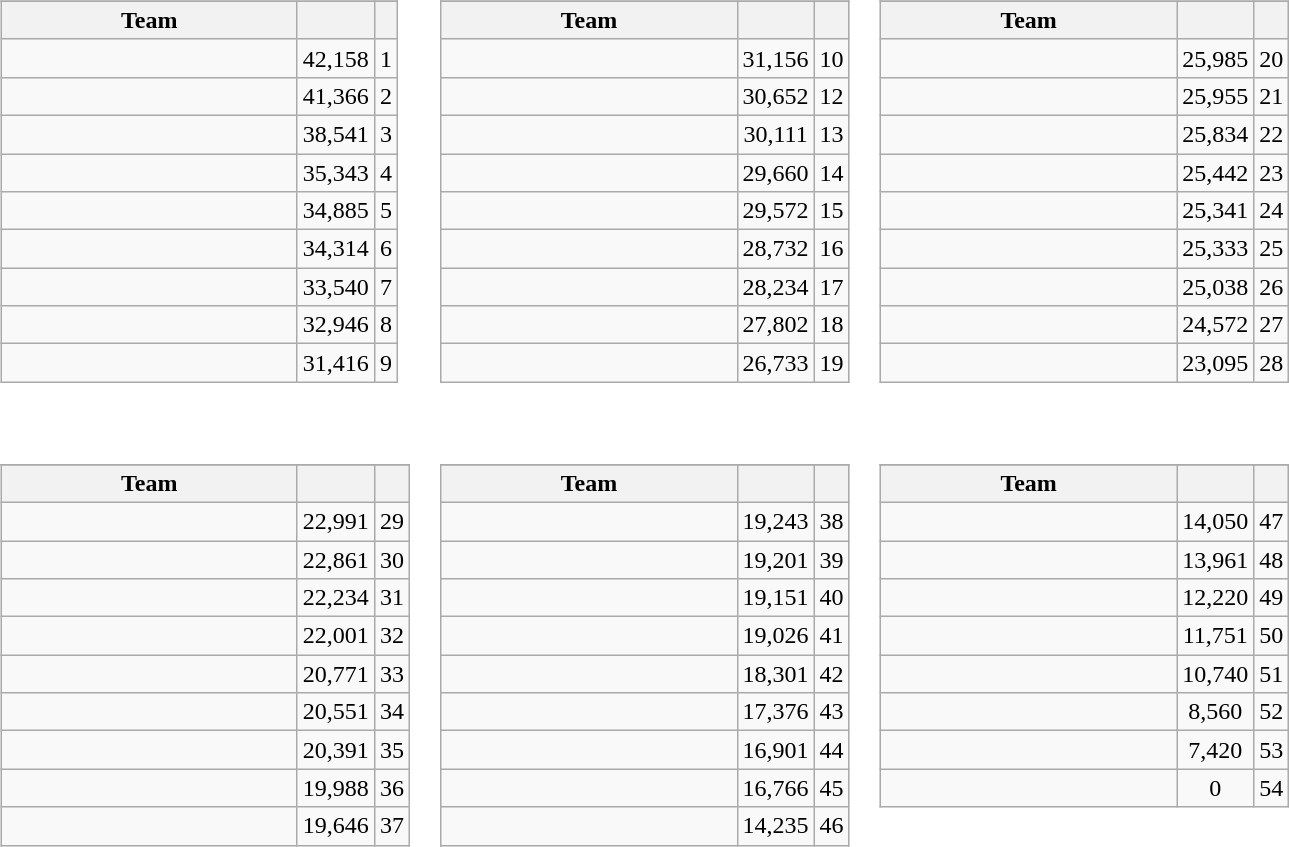<table>
<tr valign=top>
<td><br><table class="wikitable">
<tr>
</tr>
<tr>
<th width=190>Team</th>
<th></th>
<th></th>
</tr>
<tr>
<td><strong></strong></td>
<td align="center">42,158</td>
<td align=center>1</td>
</tr>
<tr>
<td><strong></strong></td>
<td align="center">41,366</td>
<td align=center>2</td>
</tr>
<tr>
<td></td>
<td align=center>38,541</td>
<td align=center>3</td>
</tr>
<tr>
<td><strong></strong></td>
<td align="center">35,343</td>
<td align=center>4</td>
</tr>
<tr>
<td><strong></strong></td>
<td align="center">34,885</td>
<td align=center>5</td>
</tr>
<tr>
<td><strong></strong></td>
<td align="center">34,314</td>
<td align=center>6</td>
</tr>
<tr>
<td></td>
<td align=center>33,540</td>
<td align=center>7</td>
</tr>
<tr>
<td><strong></strong></td>
<td align="center">32,946</td>
<td align=center>8</td>
</tr>
<tr>
<td></td>
<td align=center>31,416</td>
<td align=center>9</td>
</tr>
</table>
</td>
<td><br><table class="wikitable">
<tr>
</tr>
<tr>
<th width=190>Team</th>
<th></th>
<th></th>
</tr>
<tr>
<td><strong></strong></td>
<td align="center">31,156</td>
<td align=center>10</td>
</tr>
<tr>
<td><strong></strong></td>
<td align="center">30,652</td>
<td align=center>12</td>
</tr>
<tr>
<td><strong></strong></td>
<td align="center">30,111</td>
<td align=center>13</td>
</tr>
<tr>
<td></td>
<td align=center>29,660</td>
<td align=center>14</td>
</tr>
<tr>
<td><strong></strong></td>
<td align="center">29,572</td>
<td align=center>15</td>
</tr>
<tr>
<td><strong></strong></td>
<td align="center">28,732</td>
<td align=center>16</td>
</tr>
<tr>
<td><strong></strong></td>
<td align="center">28,234</td>
<td align=center>17</td>
</tr>
<tr>
<td><strong></strong></td>
<td align="center">27,802</td>
<td align=center>18</td>
</tr>
<tr>
<td><strong></strong></td>
<td align="center">26,733</td>
<td align=center>19</td>
</tr>
</table>
</td>
<td><br><table class="wikitable">
<tr>
</tr>
<tr>
<th width=190>Team</th>
<th></th>
<th></th>
</tr>
<tr>
<td></td>
<td align=center>25,985</td>
<td align=center>20</td>
</tr>
<tr>
<td><strong></strong></td>
<td align="center">25,955</td>
<td align=center>21</td>
</tr>
<tr>
<td></td>
<td align=center>25,834</td>
<td align=center>22</td>
</tr>
<tr>
<td></td>
<td align=center>25,442</td>
<td align=center>23</td>
</tr>
<tr>
<td></td>
<td align=center>25,341</td>
<td align=center>24</td>
</tr>
<tr>
<td><strong></strong></td>
<td align="center">25,333</td>
<td align=center>25</td>
</tr>
<tr>
<td><strong></strong></td>
<td align="center">25,038</td>
<td align=center>26</td>
</tr>
<tr>
<td><strong></strong></td>
<td align="center">24,572</td>
<td align=center>27</td>
</tr>
<tr>
<td><strong></strong></td>
<td align="center">23,095</td>
<td align=center>28</td>
</tr>
</table>
</td>
</tr>
<tr valign=top>
<td><br><table class="wikitable">
<tr>
</tr>
<tr>
<th width=190>Team</th>
<th></th>
<th></th>
</tr>
<tr>
<td></td>
<td align=center>22,991</td>
<td align=center>29</td>
</tr>
<tr>
<td></td>
<td align=center>22,861</td>
<td align=center>30</td>
</tr>
<tr>
<td></td>
<td align=center>22,234</td>
<td align=center>31</td>
</tr>
<tr>
<td></td>
<td align=center>22,001</td>
<td align=center>32</td>
</tr>
<tr>
<td></td>
<td align=center>20,771</td>
<td align=center>33</td>
</tr>
<tr>
<td><strong></strong></td>
<td align="center">20,551</td>
<td align=center>34</td>
</tr>
<tr>
<td></td>
<td align=center>20,391</td>
<td align=center>35</td>
</tr>
<tr>
<td></td>
<td align=center>19,988</td>
<td align=center>36</td>
</tr>
<tr>
<td></td>
<td align=center>19,646</td>
<td align=center>37</td>
</tr>
</table>
</td>
<td><br><table class="wikitable">
<tr>
</tr>
<tr>
<th width=190>Team</th>
<th></th>
<th></th>
</tr>
<tr>
<td><strong></strong></td>
<td align="center">19,243</td>
<td align=center>38</td>
</tr>
<tr>
<td><strong></strong></td>
<td align="center">19,201</td>
<td align=center>39</td>
</tr>
<tr>
<td><strong></strong></td>
<td align="center">19,151</td>
<td align=center>40</td>
</tr>
<tr>
<td></td>
<td align=center>19,026</td>
<td align=center>41</td>
</tr>
<tr>
<td></td>
<td align=center>18,301</td>
<td align=center>42</td>
</tr>
<tr>
<td></td>
<td align=center>17,376</td>
<td align=center>43</td>
</tr>
<tr>
<td></td>
<td align=center>16,901</td>
<td align=center>44</td>
</tr>
<tr>
<td></td>
<td align=center>16,766</td>
<td align=center>45</td>
</tr>
<tr>
<td></td>
<td align=center>14,235</td>
<td align=center>46</td>
</tr>
</table>
</td>
<td><br><table class="wikitable">
<tr>
</tr>
<tr>
<th width=190>Team</th>
<th></th>
<th></th>
</tr>
<tr>
<td></td>
<td align=center>14,050</td>
<td align=center>47</td>
</tr>
<tr>
<td></td>
<td align=center>13,961</td>
<td align=center>48</td>
</tr>
<tr>
<td></td>
<td align=center>12,220</td>
<td align=center>49</td>
</tr>
<tr>
<td></td>
<td align=center>11,751</td>
<td align=center>50</td>
</tr>
<tr>
<td></td>
<td align=center>10,740</td>
<td align=center>51</td>
</tr>
<tr>
<td></td>
<td align=center>8,560</td>
<td align=center>52</td>
</tr>
<tr>
<td></td>
<td align=center>7,420</td>
<td align=center>53</td>
</tr>
<tr>
<td></td>
<td align=center>0</td>
<td align=center>54</td>
</tr>
</table>
</td>
</tr>
</table>
